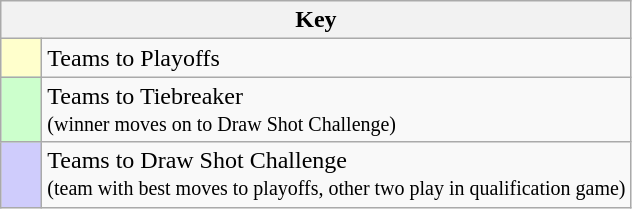<table class="wikitable" style="text-align: center;">
<tr>
<th colspan=2>Key</th>
</tr>
<tr>
<td style="background:#ffffcc; width:20px;"></td>
<td align=left>Teams to Playoffs</td>
</tr>
<tr>
<td style="background:#ccffcc; width:20px;"></td>
<td align=left>Teams to Tiebreaker <br> <small> (winner moves on to Draw Shot Challenge) </small></td>
</tr>
<tr>
<td style="background:#cfccfc; width:20px;"></td>
<td align=left>Teams to Draw Shot Challenge <br> <small> (team with best moves to playoffs, other two play in qualification game) </small></td>
</tr>
</table>
